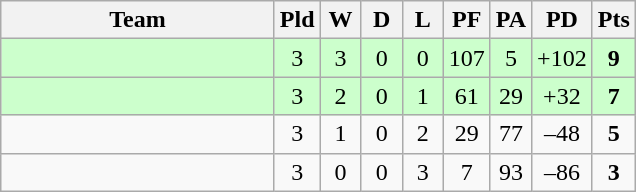<table class="wikitable" style="text-align:center;">
<tr>
<th width=175>Team</th>
<th width=20 abbr="Played">Pld</th>
<th width=20 abbr="Won">W</th>
<th width=20 abbr="Drawn">D</th>
<th width=20 abbr="Lost">L</th>
<th width=20 abbr="Points for">PF</th>
<th width=20 abbr="Points against">PA</th>
<th width=25 abbr="Points difference">PD</th>
<th width=20 abbr="Points">Pts</th>
</tr>
<tr bgcolor=ccffcc>
<td style="text-align:left;"></td>
<td>3</td>
<td>3</td>
<td>0</td>
<td>0</td>
<td>107</td>
<td>5</td>
<td>+102</td>
<td><strong>9</strong></td>
</tr>
<tr bgcolor=ccffcc>
<td style="text-align:left;"></td>
<td>3</td>
<td>2</td>
<td>0</td>
<td>1</td>
<td>61</td>
<td>29</td>
<td>+32</td>
<td><strong>7</strong></td>
</tr>
<tr>
<td style="text-align:left;"></td>
<td>3</td>
<td>1</td>
<td>0</td>
<td>2</td>
<td>29</td>
<td>77</td>
<td>–48</td>
<td><strong>5</strong></td>
</tr>
<tr>
<td style="text-align:left;"></td>
<td>3</td>
<td>0</td>
<td>0</td>
<td>3</td>
<td>7</td>
<td>93</td>
<td>–86</td>
<td><strong>3</strong></td>
</tr>
</table>
